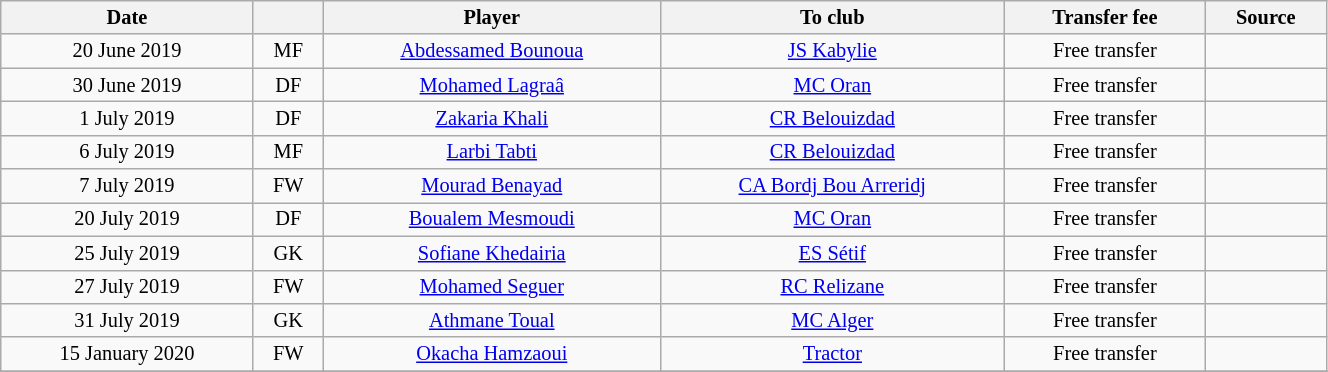<table class="wikitable sortable" style="width:70%; text-align:center; font-size:85%; text-align:centre;">
<tr>
<th>Date</th>
<th></th>
<th>Player</th>
<th>To club</th>
<th>Transfer fee</th>
<th>Source</th>
</tr>
<tr>
<td>20 June 2019</td>
<td>MF</td>
<td> <a href='#'>Abdessamed Bounoua</a></td>
<td><a href='#'>JS Kabylie</a></td>
<td>Free transfer</td>
<td></td>
</tr>
<tr>
<td>30 June 2019</td>
<td>DF</td>
<td> <a href='#'>Mohamed Lagraâ</a></td>
<td><a href='#'>MC Oran</a></td>
<td>Free transfer</td>
<td></td>
</tr>
<tr>
<td>1 July 2019</td>
<td>DF</td>
<td> <a href='#'>Zakaria Khali</a></td>
<td><a href='#'>CR Belouizdad</a></td>
<td>Free transfer</td>
<td></td>
</tr>
<tr>
<td>6 July 2019</td>
<td>MF</td>
<td> <a href='#'>Larbi Tabti</a></td>
<td><a href='#'>CR Belouizdad</a></td>
<td>Free transfer</td>
<td></td>
</tr>
<tr>
<td>7 July 2019</td>
<td>FW</td>
<td> <a href='#'>Mourad Benayad</a></td>
<td><a href='#'>CA Bordj Bou Arreridj</a></td>
<td>Free transfer</td>
<td></td>
</tr>
<tr>
<td>20 July 2019</td>
<td>DF</td>
<td> <a href='#'>Boualem Mesmoudi</a></td>
<td><a href='#'>MC Oran</a></td>
<td>Free transfer</td>
<td></td>
</tr>
<tr>
<td>25 July 2019</td>
<td>GK</td>
<td> <a href='#'>Sofiane Khedairia</a></td>
<td><a href='#'>ES Sétif</a></td>
<td>Free transfer</td>
<td></td>
</tr>
<tr>
<td>27 July 2019</td>
<td>FW</td>
<td> <a href='#'>Mohamed Seguer</a></td>
<td><a href='#'>RC Relizane</a></td>
<td>Free transfer</td>
<td></td>
</tr>
<tr>
<td>31 July 2019</td>
<td>GK</td>
<td> <a href='#'>Athmane Toual</a></td>
<td><a href='#'>MC Alger</a></td>
<td>Free transfer</td>
<td></td>
</tr>
<tr>
<td>15 January 2020</td>
<td>FW</td>
<td> <a href='#'>Okacha Hamzaoui</a></td>
<td> <a href='#'>Tractor</a></td>
<td>Free transfer</td>
<td></td>
</tr>
<tr>
</tr>
</table>
